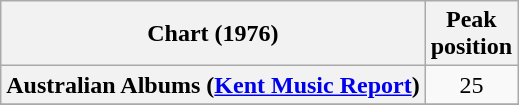<table class="wikitable sortable plainrowheaders" style="text-align:center;">
<tr>
<th scope="col">Chart (1976)</th>
<th scope="col">Peak<br>position</th>
</tr>
<tr>
<th scope="row">Australian Albums (<a href='#'>Kent Music Report</a>)</th>
<td>25</td>
</tr>
<tr>
</tr>
<tr>
</tr>
<tr>
</tr>
<tr>
</tr>
<tr>
</tr>
</table>
